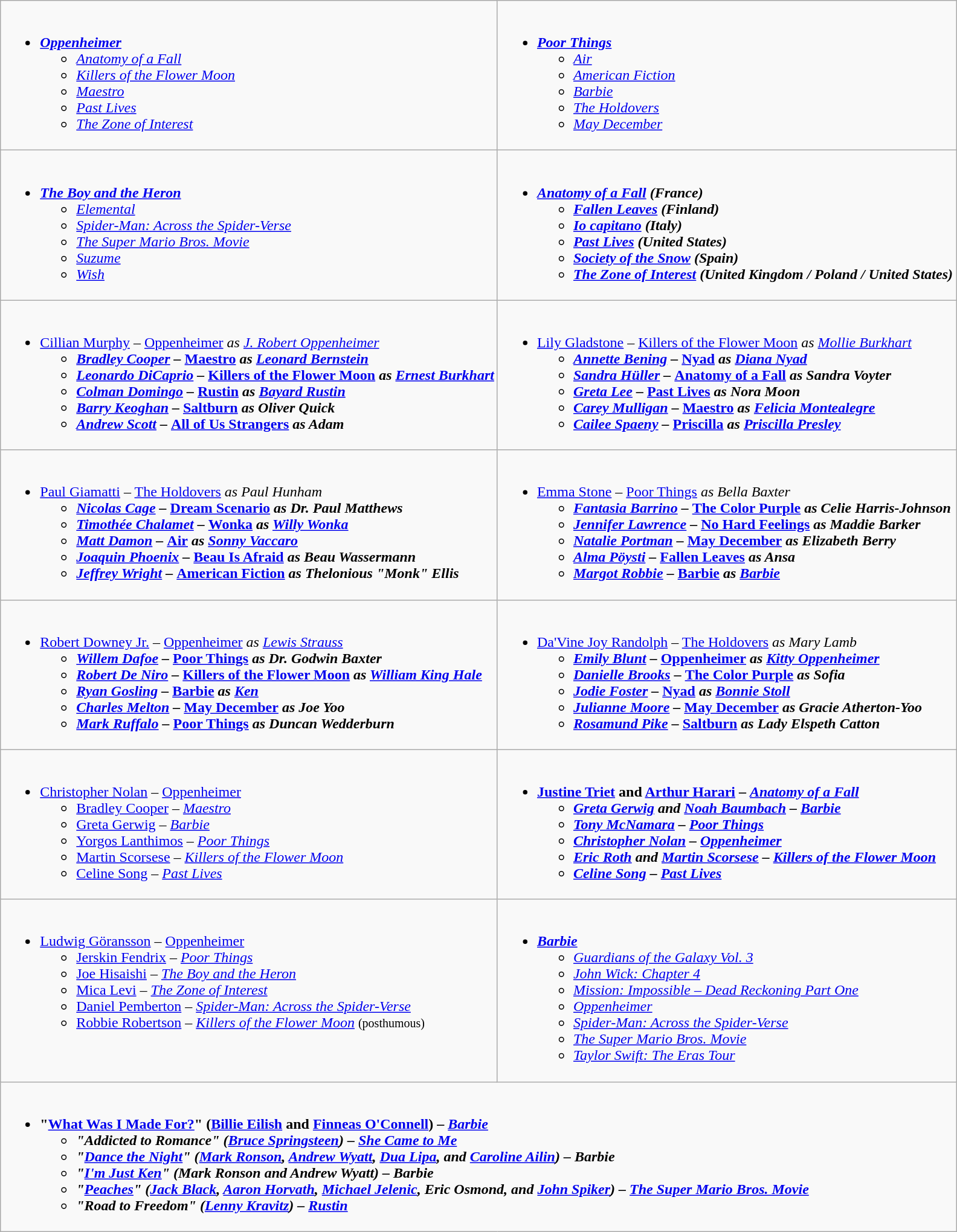<table class=wikitable style="width=100%">
<tr>
<td valign="top" style="width=50%"><br><ul><li><strong><em><a href='#'>Oppenheimer</a></em></strong><ul><li><em><a href='#'>Anatomy of a Fall</a></em></li><li><em><a href='#'>Killers of the Flower Moon</a></em></li><li><em><a href='#'>Maestro</a></em></li><li><em><a href='#'>Past Lives</a></em></li><li><em><a href='#'>The Zone of Interest</a></em></li></ul></li></ul></td>
<td valign="top" style="width=50%"><br><ul><li><strong><em><a href='#'>Poor Things</a></em></strong><ul><li><em><a href='#'>Air</a></em></li><li><em><a href='#'>American Fiction</a></em></li><li><em><a href='#'>Barbie</a></em></li><li><em><a href='#'>The Holdovers</a></em></li><li><em><a href='#'>May December</a></em></li></ul></li></ul></td>
</tr>
<tr>
<td valign="top" style="width=50%"><br><ul><li><strong><em><a href='#'>The Boy and the Heron</a></em></strong><ul><li><em><a href='#'>Elemental</a></em></li><li><em><a href='#'>Spider-Man: Across the Spider-Verse</a></em></li><li><em><a href='#'>The Super Mario Bros. Movie</a></em></li><li><em><a href='#'>Suzume</a></em></li><li><em><a href='#'>Wish</a></em></li></ul></li></ul></td>
<td valign="top" style="width=50%"><br><ul><li><strong><em><a href='#'>Anatomy of a Fall</a><em> (France)<strong><ul><li></em><a href='#'>Fallen Leaves</a><em> (Finland)</li><li></em><a href='#'>Io capitano</a><em> (Italy)</li><li></em><a href='#'>Past Lives</a><em> (United States)</li><li></em><a href='#'>Society of the Snow</a><em> (Spain)</li><li></em><a href='#'>The Zone of Interest</a><em> (United Kingdom / Poland / United States)</li></ul></li></ul></td>
</tr>
<tr>
<td valign="top" style="width=50%"><br><ul><li></strong><a href='#'>Cillian Murphy</a> – </em><a href='#'>Oppenheimer</a><em> as <a href='#'>J. Robert Oppenheimer</a><strong><ul><li><a href='#'>Bradley Cooper</a> – </em><a href='#'>Maestro</a><em> as <a href='#'>Leonard Bernstein</a></li><li><a href='#'>Leonardo DiCaprio</a> – </em><a href='#'>Killers of the Flower Moon</a><em> as <a href='#'>Ernest Burkhart</a></li><li><a href='#'>Colman Domingo</a> – </em><a href='#'>Rustin</a><em> as <a href='#'>Bayard Rustin</a></li><li><a href='#'>Barry Keoghan</a> – </em><a href='#'>Saltburn</a><em> as Oliver Quick</li><li><a href='#'>Andrew Scott</a> – </em><a href='#'>All of Us Strangers</a><em> as Adam</li></ul></li></ul></td>
<td valign="top" style="width=50%"><br><ul><li></strong><a href='#'>Lily Gladstone</a> – </em><a href='#'>Killers of the Flower Moon</a><em> as <a href='#'>Mollie Burkhart</a><strong><ul><li><a href='#'>Annette Bening</a> – </em><a href='#'>Nyad</a><em> as <a href='#'>Diana Nyad</a></li><li><a href='#'>Sandra Hüller</a> – </em><a href='#'>Anatomy of a Fall</a><em> as Sandra Voyter</li><li><a href='#'>Greta Lee</a> – </em><a href='#'>Past Lives</a><em> as Nora Moon</li><li><a href='#'>Carey Mulligan</a> – </em><a href='#'>Maestro</a><em> as <a href='#'>Felicia Montealegre</a></li><li><a href='#'>Cailee Spaeny</a> – </em><a href='#'>Priscilla</a><em> as <a href='#'>Priscilla Presley</a></li></ul></li></ul></td>
</tr>
<tr>
<td valign="top" style="width=50%"><br><ul><li></strong><a href='#'>Paul Giamatti</a> – </em><a href='#'>The Holdovers</a><em> as Paul Hunham<strong><ul><li><a href='#'>Nicolas Cage</a> – </em><a href='#'>Dream Scenario</a><em> as Dr. Paul Matthews</li><li><a href='#'>Timothée Chalamet</a> – </em><a href='#'>Wonka</a><em> as <a href='#'>Willy Wonka</a></li><li><a href='#'>Matt Damon</a> – </em><a href='#'>Air</a><em> as <a href='#'>Sonny Vaccaro</a></li><li><a href='#'>Joaquin Phoenix</a> – </em><a href='#'>Beau Is Afraid</a><em> as Beau Wassermann</li><li><a href='#'>Jeffrey Wright</a> – </em><a href='#'>American Fiction</a><em> as Thelonious "Monk" Ellis</li></ul></li></ul></td>
<td valign="top" style="width=50%"><br><ul><li></strong><a href='#'>Emma Stone</a> – </em><a href='#'>Poor Things</a><em> as Bella Baxter<strong><ul><li><a href='#'>Fantasia Barrino</a> – </em><a href='#'>The Color Purple</a><em> as Celie Harris-Johnson</li><li><a href='#'>Jennifer Lawrence</a> – </em><a href='#'>No Hard Feelings</a><em> as Maddie Barker</li><li><a href='#'>Natalie Portman</a> – </em><a href='#'>May December</a><em> as Elizabeth Berry</li><li><a href='#'>Alma Pöysti</a> – </em><a href='#'>Fallen Leaves</a><em> as Ansa</li><li><a href='#'>Margot Robbie</a> – </em><a href='#'>Barbie</a><em> as <a href='#'>Barbie</a></li></ul></li></ul></td>
</tr>
<tr>
<td valign="top" style="width=50%"><br><ul><li></strong><a href='#'>Robert Downey Jr.</a> – </em><a href='#'>Oppenheimer</a><em> as <a href='#'>Lewis Strauss</a><strong><ul><li><a href='#'>Willem Dafoe</a> – </em><a href='#'>Poor Things</a><em> as Dr. Godwin Baxter</li><li><a href='#'>Robert De Niro</a> – </em><a href='#'>Killers of the Flower Moon</a><em> as <a href='#'>William King Hale</a></li><li><a href='#'>Ryan Gosling</a> – </em><a href='#'>Barbie</a><em> as <a href='#'>Ken</a></li><li><a href='#'>Charles Melton</a> – </em><a href='#'>May December</a><em> as Joe Yoo</li><li><a href='#'>Mark Ruffalo</a> – </em><a href='#'>Poor Things</a><em> as Duncan Wedderburn</li></ul></li></ul></td>
<td valign="top" style="width=50%"><br><ul><li></strong><a href='#'>Da'Vine Joy Randolph</a> – </em><a href='#'>The Holdovers</a><em> as Mary Lamb<strong><ul><li><a href='#'>Emily Blunt</a> – </em><a href='#'>Oppenheimer</a><em> as <a href='#'>Kitty Oppenheimer</a></li><li><a href='#'>Danielle Brooks</a> – </em><a href='#'>The Color Purple</a><em> as Sofia</li><li><a href='#'>Jodie Foster</a> – </em><a href='#'>Nyad</a><em> as <a href='#'>Bonnie Stoll</a></li><li><a href='#'>Julianne Moore</a> – </em><a href='#'>May December</a><em> as Gracie Atherton-Yoo</li><li><a href='#'>Rosamund Pike</a> – </em><a href='#'>Saltburn</a><em> as Lady Elspeth Catton</li></ul></li></ul></td>
</tr>
<tr>
<td valign="top" style="width=50%"><br><ul><li></strong><a href='#'>Christopher Nolan</a> – </em><a href='#'>Oppenheimer</a></em></strong><ul><li><a href='#'>Bradley Cooper</a> – <em><a href='#'>Maestro</a></em></li><li><a href='#'>Greta Gerwig</a> – <em><a href='#'>Barbie</a></em></li><li><a href='#'>Yorgos Lanthimos</a> – <em><a href='#'>Poor Things</a></em></li><li><a href='#'>Martin Scorsese</a> – <em><a href='#'>Killers of the Flower Moon</a></em></li><li><a href='#'>Celine Song</a> – <em><a href='#'>Past Lives</a></em></li></ul></li></ul></td>
<td valign="top" style="width=50%"><br><ul><li><strong><a href='#'>Justine Triet</a> and <a href='#'>Arthur Harari</a> – <em><a href='#'>Anatomy of a Fall</a><strong><em><ul><li><a href='#'>Greta Gerwig</a> and <a href='#'>Noah Baumbach</a> – </em><a href='#'>Barbie</a><em></li><li><a href='#'>Tony McNamara</a> – </em><a href='#'>Poor Things</a><em></li><li><a href='#'>Christopher Nolan</a> – </em><a href='#'>Oppenheimer</a><em></li><li><a href='#'>Eric Roth</a> and <a href='#'>Martin Scorsese</a> – </em><a href='#'>Killers of the Flower Moon</a><em></li><li><a href='#'>Celine Song</a> – </em><a href='#'>Past Lives</a><em></li></ul></li></ul></td>
</tr>
<tr>
<td valign="top" style="width=50%"><br><ul><li></strong><a href='#'>Ludwig Göransson</a> – </em><a href='#'>Oppenheimer</a></em></strong><ul><li><a href='#'>Jerskin Fendrix</a> – <em><a href='#'>Poor Things</a></em></li><li><a href='#'>Joe Hisaishi</a> – <em><a href='#'>The Boy and the Heron</a></em></li><li><a href='#'>Mica Levi</a> – <em><a href='#'>The Zone of Interest</a></em></li><li><a href='#'>Daniel Pemberton</a> – <em><a href='#'>Spider-Man: Across the Spider-Verse</a></em></li><li><a href='#'>Robbie Robertson</a> – <em><a href='#'>Killers of the Flower Moon</a></em> <small>(posthumous)</small></li></ul></li></ul></td>
<td valign="top" style="width=50%"><br><ul><li><strong><em><a href='#'>Barbie</a></em></strong><ul><li><em><a href='#'>Guardians of the Galaxy Vol. 3</a></em></li><li><em><a href='#'>John Wick: Chapter 4</a></em></li><li><em><a href='#'>Mission: Impossible – Dead Reckoning Part One</a></em></li><li><em><a href='#'>Oppenheimer</a></em></li><li><em><a href='#'>Spider-Man: Across the Spider-Verse</a></em></li><li><em><a href='#'>The Super Mario Bros. Movie</a></em></li><li><em><a href='#'>Taylor Swift: The Eras Tour</a></em></li></ul></li></ul></td>
</tr>
<tr>
<td colspan=2 valign="top"><br><ul><li><strong>"<a href='#'>What Was I Made For?</a>" (<a href='#'>Billie Eilish</a> and <a href='#'>Finneas O'Connell</a>) – <em><a href='#'>Barbie</a><strong><em><ul><li>"Addicted to Romance" (<a href='#'>Bruce Springsteen</a>) – </em><a href='#'>She Came to Me</a><em></li><li>"<a href='#'>Dance the Night</a>" (<a href='#'>Mark Ronson</a>, <a href='#'>Andrew Wyatt</a>, <a href='#'>Dua Lipa</a>, and <a href='#'>Caroline Ailin</a>) – </em>Barbie<em></li><li>"<a href='#'>I'm Just Ken</a>" (Mark Ronson and Andrew Wyatt) – </em>Barbie<em></li><li>"<a href='#'>Peaches</a>" (<a href='#'>Jack Black</a>, <a href='#'>Aaron Horvath</a>, <a href='#'>Michael Jelenic</a>, Eric Osmond, and <a href='#'>John Spiker</a>) – </em><a href='#'>The Super Mario Bros. Movie</a><em></li><li>"Road to Freedom" (<a href='#'>Lenny Kravitz</a>) – </em><a href='#'>Rustin</a><em></li></ul></li></ul></td>
</tr>
</table>
